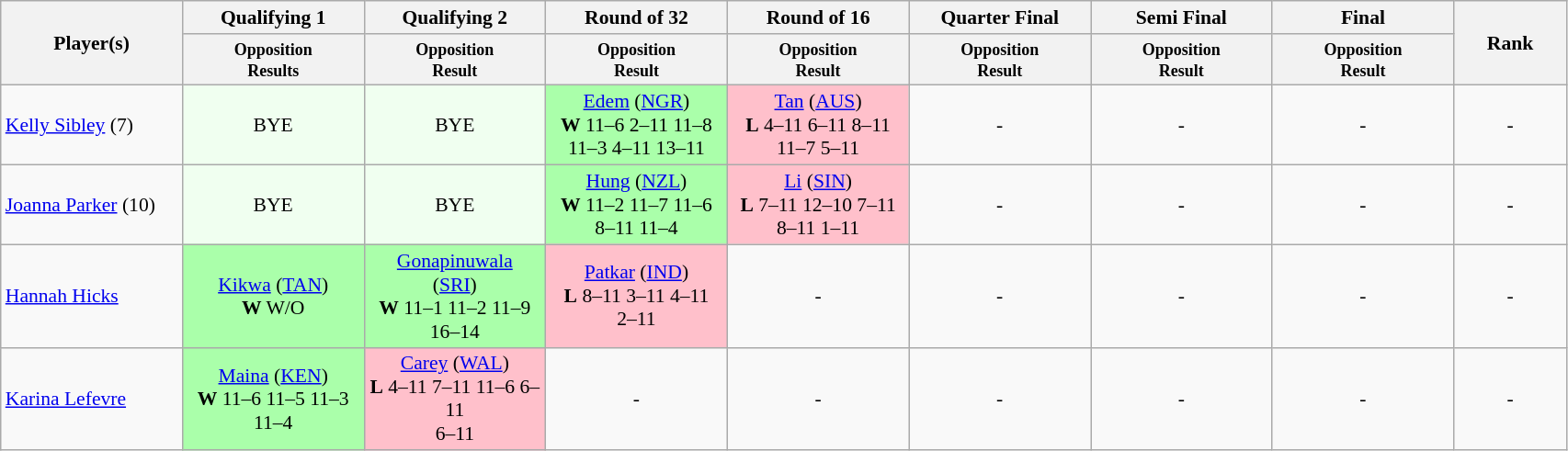<table class=wikitable style="font-size:90%">
<tr>
<th rowspan="2" style="width:125px;">Player(s)</th>
<th width=125>Qualifying 1</th>
<th width=125>Qualifying 2</th>
<th width=125>Round of 32</th>
<th width=125>Round of 16</th>
<th width=125>Quarter Final</th>
<th width=125>Semi Final</th>
<th width=125>Final</th>
<th rowspan="2" style="width:75px;">Rank</th>
</tr>
<tr>
<th style="line-height:1em"><small>Opposition<br>Results</small></th>
<th style="line-height:1em"><small>Opposition<br>Result</small></th>
<th style="line-height:1em"><small>Opposition<br>Result</small></th>
<th style="line-height:1em"><small>Opposition<br>Result</small></th>
<th style="line-height:1em"><small>Opposition<br>Result</small></th>
<th style="line-height:1em"><small>Opposition<br>Result</small></th>
<th style="line-height:1em"><small>Opposition<br>Result</small></th>
</tr>
<tr>
<td><a href='#'>Kelly Sibley</a> (7)</td>
<td style="text-align:center; background:honeydew;">BYE</td>
<td style="text-align:center; background:honeydew;">BYE</td>
<td style="text-align:center; background:#afa;"> <a href='#'>Edem</a> (<a href='#'>NGR</a>)<br><strong>W</strong> 11–6 2–11 11–8<br>11–3 4–11 13–11</td>
<td style="text-align:center; background:pink;"> <a href='#'>Tan</a> (<a href='#'>AUS</a>)<br><strong>L</strong> 4–11 6–11 8–11<br>11–7 5–11</td>
<td style="text-align:center;">-</td>
<td style="text-align:center;">-</td>
<td style="text-align:center;">-</td>
<td style="text-align:center;">-</td>
</tr>
<tr>
<td><a href='#'>Joanna Parker</a> (10)</td>
<td style="text-align:center; background:honeydew;">BYE</td>
<td style="text-align:center; background:honeydew;">BYE</td>
<td style="text-align:center; background:#afa;"> <a href='#'>Hung</a> (<a href='#'>NZL</a>)<br><strong>W</strong> 11–2 11–7 11–6<br>8–11 11–4</td>
<td style="text-align:center; background:pink;"> <a href='#'>Li</a> (<a href='#'>SIN</a>)<br><strong>L</strong> 7–11 12–10 7–11<br>8–11 1–11</td>
<td style="text-align:center;">-</td>
<td style="text-align:center;">-</td>
<td style="text-align:center;">-</td>
<td style="text-align:center;">-</td>
</tr>
<tr>
<td><a href='#'>Hannah Hicks</a></td>
<td style="text-align:center; background:#afa;"> <a href='#'>Kikwa</a> (<a href='#'>TAN</a>)<br><strong>W</strong> W/O</td>
<td style="text-align:center; background:#afa;"> <a href='#'>Gonapinuwala</a><br>(<a href='#'>SRI</a>)<br><strong>W</strong> 11–1 11–2 11–9 16–14</td>
<td style="text-align:center; background:pink;"> <a href='#'>Patkar</a> (<a href='#'>IND</a>)<br><strong>L</strong> 8–11 3–11 4–11<br>2–11</td>
<td style="text-align:center;">-</td>
<td style="text-align:center;">-</td>
<td style="text-align:center;">-</td>
<td style="text-align:center;">-</td>
<td style="text-align:center;">-</td>
</tr>
<tr>
<td><a href='#'>Karina Lefevre</a></td>
<td style="text-align:center; background:#afa;"> <a href='#'>Maina</a> (<a href='#'>KEN</a>)<br><strong>W</strong> 11–6 11–5 11–3 11–4</td>
<td style="text-align:center; background:pink;"> <a href='#'>Carey</a> (<a href='#'>WAL</a>)<br><strong>L</strong> 4–11 7–11 11–6 6–11<br>6–11</td>
<td style="text-align:center;">-</td>
<td style="text-align:center;">-</td>
<td style="text-align:center;">-</td>
<td style="text-align:center;">-</td>
<td style="text-align:center;">-</td>
<td style="text-align:center;">-</td>
</tr>
</table>
